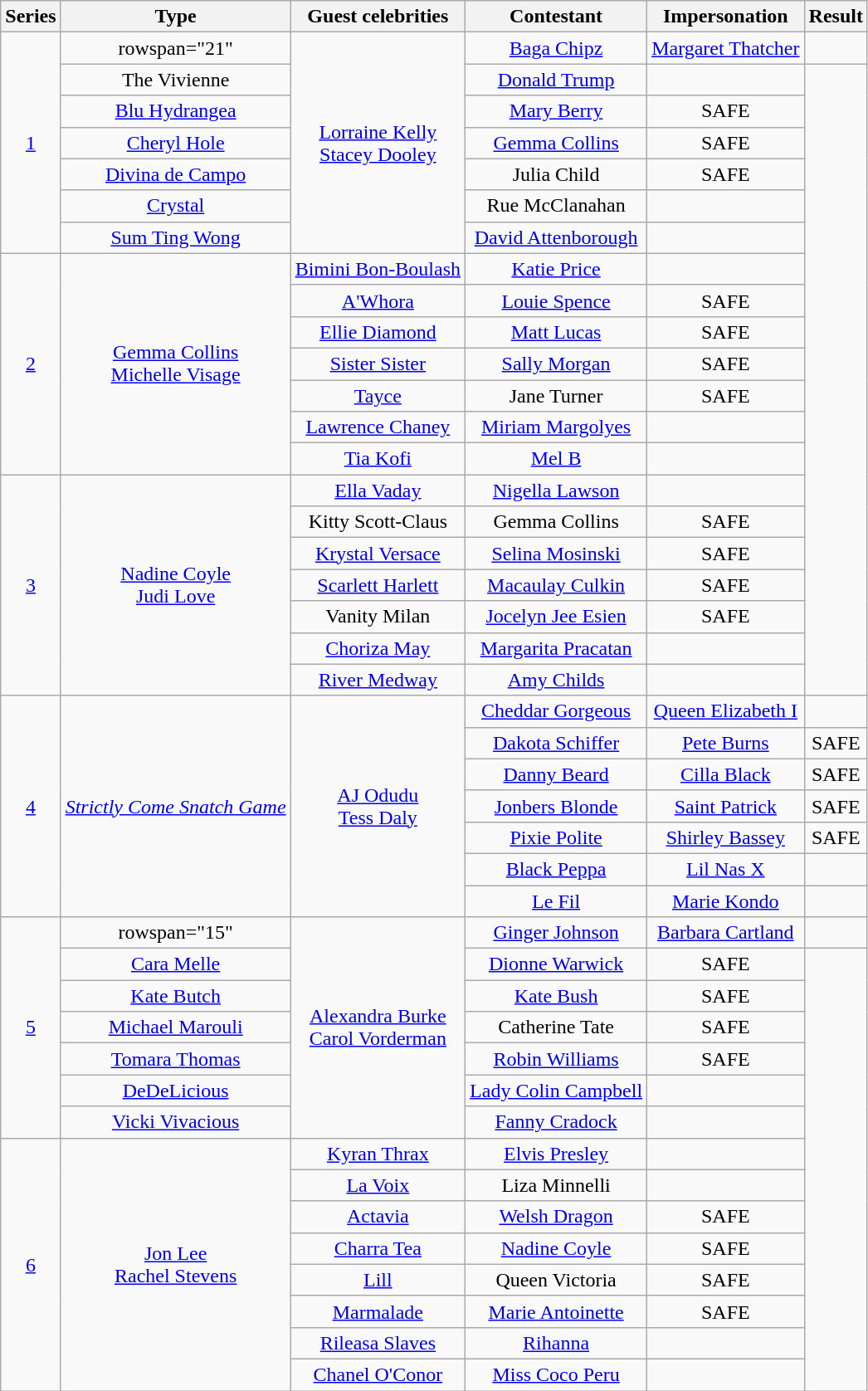<table class="wikitable" style="text-align:center">
<tr>
<th>Series</th>
<th>Type</th>
<th>Guest celebrities</th>
<th>Contestant</th>
<th>Impersonation</th>
<th>Result</th>
</tr>
<tr>
<td rowspan="7"><a href='#'>1</a></td>
<td>rowspan="21" </td>
<td rowspan="7"><a href='#'>Lorraine Kelly</a><br><a href='#'>Stacey Dooley</a></td>
<td><a href='#'>Baga Chipz</a></td>
<td><a href='#'>Margaret Thatcher</a></td>
<td></td>
</tr>
<tr>
<td>The Vivienne</td>
<td><a href='#'>Donald Trump</a></td>
<td></td>
</tr>
<tr>
<td><a href='#'>Blu Hydrangea</a></td>
<td><a href='#'>Mary Berry</a></td>
<td>SAFE</td>
</tr>
<tr>
<td><a href='#'>Cheryl Hole</a></td>
<td><a href='#'>Gemma Collins</a></td>
<td>SAFE</td>
</tr>
<tr>
<td><a href='#'>Divina de Campo</a></td>
<td>Julia Child</td>
<td>SAFE</td>
</tr>
<tr>
<td><a href='#'>Crystal</a></td>
<td>Rue McClanahan</td>
<td></td>
</tr>
<tr>
<td><a href='#'>Sum Ting Wong</a></td>
<td><a href='#'>David Attenborough</a></td>
<td></td>
</tr>
<tr>
<td rowspan="7"><a href='#'>2</a></td>
<td rowspan="7"><a href='#'>Gemma Collins</a><br><a href='#'>Michelle Visage</a></td>
<td nowrap><a href='#'>Bimini Bon-Boulash</a></td>
<td><a href='#'>Katie Price</a></td>
<td></td>
</tr>
<tr>
<td><a href='#'>A'Whora</a></td>
<td><a href='#'>Louie Spence</a></td>
<td>SAFE</td>
</tr>
<tr>
<td><a href='#'>Ellie Diamond</a></td>
<td><a href='#'>Matt Lucas</a></td>
<td>SAFE</td>
</tr>
<tr>
<td><a href='#'>Sister Sister</a></td>
<td><a href='#'>Sally Morgan</a></td>
<td>SAFE</td>
</tr>
<tr>
<td><a href='#'>Tayce</a></td>
<td>Jane Turner</td>
<td>SAFE</td>
</tr>
<tr>
<td><a href='#'>Lawrence Chaney</a></td>
<td><a href='#'>Miriam Margolyes</a></td>
<td></td>
</tr>
<tr>
<td><a href='#'>Tia Kofi</a></td>
<td><a href='#'>Mel B</a></td>
<td></td>
</tr>
<tr>
<td rowspan="7"><a href='#'>3</a></td>
<td rowspan="7"><a href='#'>Nadine Coyle</a><br><a href='#'>Judi Love</a></td>
<td><a href='#'>Ella Vaday</a></td>
<td><a href='#'>Nigella Lawson</a></td>
<td></td>
</tr>
<tr>
<td>Kitty Scott-Claus</td>
<td>Gemma Collins</td>
<td>SAFE</td>
</tr>
<tr>
<td><a href='#'>Krystal Versace</a></td>
<td><a href='#'>Selina Mosinski</a></td>
<td>SAFE</td>
</tr>
<tr>
<td><a href='#'>Scarlett Harlett</a></td>
<td><a href='#'>Macaulay Culkin</a></td>
<td>SAFE</td>
</tr>
<tr>
<td>Vanity Milan</td>
<td nowrap><a href='#'>Jocelyn Jee Esien</a></td>
<td>SAFE</td>
</tr>
<tr>
<td><a href='#'>Choriza May</a></td>
<td><a href='#'>Margarita Pracatan</a></td>
<td></td>
</tr>
<tr>
<td><a href='#'>River Medway</a></td>
<td><a href='#'>Amy Childs</a></td>
<td></td>
</tr>
<tr>
<td rowspan="7"><a href='#'>4</a></td>
<td rowspan="7"><em><a href='#'>Strictly Come Snatch Game</a></em></td>
<td rowspan="7"><a href='#'>AJ Odudu</a><br><a href='#'>Tess Daly</a></td>
<td><a href='#'>Cheddar Gorgeous</a></td>
<td><a href='#'>Queen Elizabeth I</a></td>
<td></td>
</tr>
<tr>
<td><a href='#'>Dakota Schiffer</a></td>
<td><a href='#'>Pete Burns</a></td>
<td>SAFE</td>
</tr>
<tr>
<td><a href='#'>Danny Beard</a></td>
<td><a href='#'>Cilla Black</a></td>
<td>SAFE</td>
</tr>
<tr>
<td><a href='#'>Jonbers Blonde</a></td>
<td><a href='#'>Saint Patrick</a></td>
<td>SAFE</td>
</tr>
<tr>
<td><a href='#'>Pixie Polite</a></td>
<td><a href='#'>Shirley Bassey</a></td>
<td>SAFE</td>
</tr>
<tr>
<td><a href='#'>Black Peppa</a></td>
<td><a href='#'>Lil Nas X</a></td>
<td></td>
</tr>
<tr>
<td><a href='#'>Le Fil</a></td>
<td><a href='#'>Marie Kondo</a></td>
<td></td>
</tr>
<tr>
<td rowspan="7"><a href='#'>5</a></td>
<td>rowspan="15" </td>
<td rowspan="7"><a href='#'>Alexandra Burke</a><br><a href='#'>Carol Vorderman</a></td>
<td><a href='#'>Ginger Johnson</a></td>
<td><a href='#'>Barbara Cartland</a></td>
<td></td>
</tr>
<tr>
<td><a href='#'>Cara Melle</a></td>
<td><a href='#'>Dionne Warwick</a></td>
<td>SAFE</td>
</tr>
<tr>
<td><a href='#'>Kate Butch</a></td>
<td><a href='#'>Kate Bush</a></td>
<td>SAFE</td>
</tr>
<tr>
<td><a href='#'>Michael Marouli</a></td>
<td>Catherine Tate</td>
<td>SAFE</td>
</tr>
<tr>
<td><a href='#'>Tomara Thomas</a></td>
<td><a href='#'>Robin Williams</a></td>
<td>SAFE</td>
</tr>
<tr>
<td><a href='#'>DeDeLicious</a></td>
<td nowrap><a href='#'>Lady Colin Campbell</a></td>
<td></td>
</tr>
<tr>
<td><a href='#'>Vicki Vivacious</a></td>
<td><a href='#'>Fanny Cradock</a></td>
<td></td>
</tr>
<tr>
<td rowspan="8"><a href='#'>6</a></td>
<td rowspan="8"><a href='#'>Jon Lee</a><br><a href='#'>Rachel Stevens</a></td>
<td><a href='#'>Kyran Thrax</a></td>
<td><a href='#'>Elvis Presley</a></td>
<td></td>
</tr>
<tr>
<td><a href='#'>La Voix</a></td>
<td>Liza Minnelli</td>
<td></td>
</tr>
<tr>
<td><a href='#'>Actavia</a></td>
<td><a href='#'>Welsh Dragon</a></td>
<td>SAFE</td>
</tr>
<tr>
<td><a href='#'>Charra Tea</a></td>
<td><a href='#'>Nadine Coyle</a></td>
<td>SAFE</td>
</tr>
<tr>
<td><a href='#'>Lill</a></td>
<td>Queen Victoria</td>
<td>SAFE</td>
</tr>
<tr>
<td><a href='#'>Marmalade</a></td>
<td><a href='#'>Marie Antoinette</a></td>
<td>SAFE</td>
</tr>
<tr>
<td><a href='#'>Rileasa Slaves</a></td>
<td><a href='#'>Rihanna</a></td>
<td></td>
</tr>
<tr>
<td><a href='#'>Chanel O'Conor</a></td>
<td><a href='#'>Miss Coco Peru</a></td>
<td></td>
</tr>
</table>
